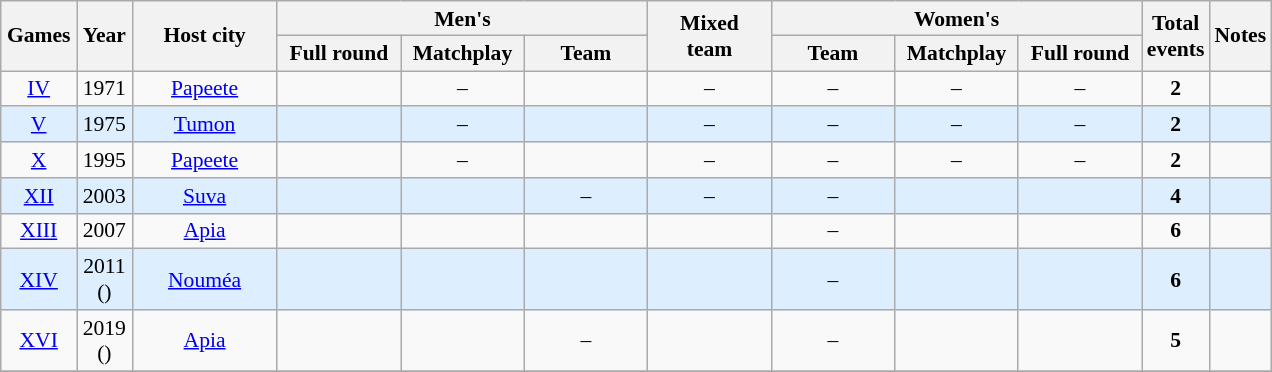<table class="wikitable" style="text-align:center; font-size:90%;">
<tr>
<th rowspan=2 scope="col" style="padding:0.25em;">Games</th>
<th rowspan=2 scope="col" style="padding:0.25em;">Year</th>
<th rowspan=2 scope="col" style="width:6.25em;">Host city</th>
<th colspan=3 style="line-height:115%;">Men's</th>
<th rowspan=2 style="width:5.25em;">Mixed<br>team</th>
<th colspan=3 style="line-height:115%;">Women's</th>
<th rowspan=2>Total<br>events</th>
<th rowspan=2>Notes</th>
</tr>
<tr>
<th style="line-height:115%; width:5.25em;">Full round</th>
<th style="line-height:115%; width:5.25em;">Matchplay</th>
<th style="line-height:115%; width:5.25em;">Team</th>
<th style="line-height:115%; width:5.25em;">Team</th>
<th style="line-height:115%; width:5.25em;">Matchplay</th>
<th style="line-height:115%; width:5.25em;">Full round</th>
</tr>
<tr>
<td><a href='#'>IV</a></td>
<td>1971 </td>
<td><a href='#'>Papeete</a> </td>
<td><br></td>
<td>–</td>
<td><br></td>
<td>–</td>
<td>–</td>
<td>–</td>
<td>–</td>
<td><strong>2</strong></td>
<td></td>
</tr>
<tr bgcolor=#def>
<td><a href='#'>V</a></td>
<td>1975 </td>
<td><a href='#'>Tumon</a> </td>
<td><br></td>
<td>–</td>
<td><br></td>
<td>–</td>
<td>–</td>
<td>–</td>
<td>–</td>
<td><strong>2</strong></td>
<td></td>
</tr>
<tr>
<td><a href='#'>X</a></td>
<td>1995 </td>
<td><a href='#'>Papeete</a> </td>
<td><br></td>
<td>–</td>
<td><br></td>
<td>–</td>
<td>–</td>
<td>–</td>
<td>–</td>
<td><strong>2</strong></td>
<td></td>
</tr>
<tr bgcolor=#def>
<td><a href='#'>XII</a></td>
<td>2003 </td>
<td><a href='#'>Suva</a> </td>
<td><br></td>
<td><br></td>
<td>–</td>
<td>–</td>
<td>–</td>
<td><br></td>
<td><br></td>
<td><strong>4</strong></td>
<td></td>
</tr>
<tr>
<td><a href='#'>XIII</a></td>
<td>2007 </td>
<td><a href='#'>Apia</a> </td>
<td><br></td>
<td><br></td>
<td><br></td>
<td><br></td>
<td>–</td>
<td><br></td>
<td><br></td>
<td><strong>6</strong></td>
<td></td>
</tr>
<tr bgcolor=#def>
<td><a href='#'>XIV</a></td>
<td>2011 <br>()</td>
<td><a href='#'>Nouméa</a> </td>
<td><br></td>
<td><br></td>
<td><br></td>
<td><br></td>
<td>–</td>
<td><br></td>
<td><br></td>
<td><strong>6</strong></td>
<td></td>
</tr>
<tr>
<td><a href='#'>XVI</a></td>
<td>2019 <br>()</td>
<td><a href='#'>Apia</a> </td>
<td><br></td>
<td><br></td>
<td>–</td>
<td><br></td>
<td>–</td>
<td><br></td>
<td><br></td>
<td><strong>5</strong></td>
<td></td>
</tr>
<tr bgcolor=#def>
</tr>
</table>
